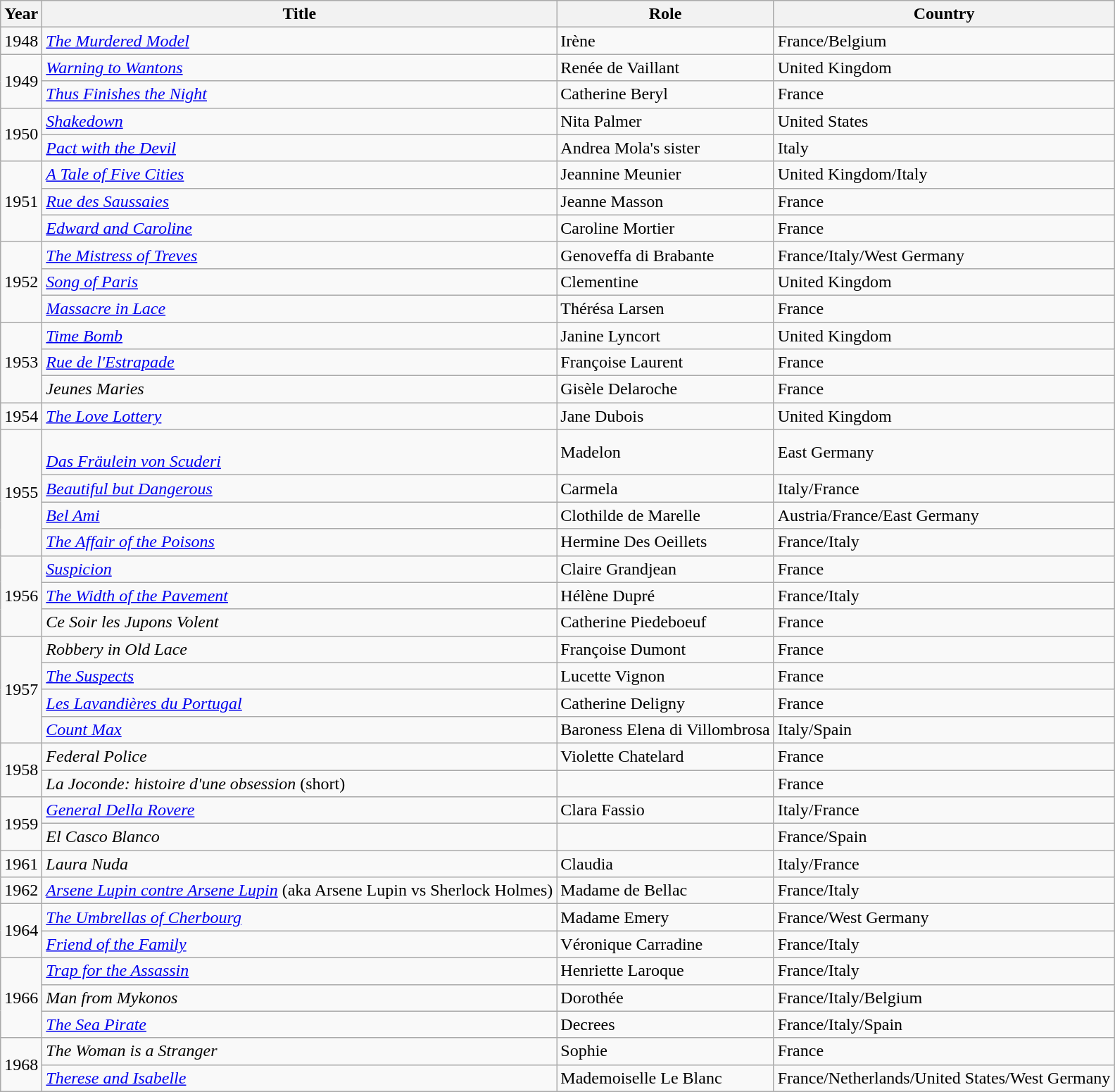<table class="wikitable">
<tr>
<th>Year</th>
<th>Title</th>
<th>Role</th>
<th>Country</th>
</tr>
<tr>
<td>1948</td>
<td><em><a href='#'>The Murdered Model</a></em></td>
<td>Irène</td>
<td>France/Belgium</td>
</tr>
<tr>
<td rowspan=2>1949</td>
<td><em><a href='#'>Warning to Wantons</a></em></td>
<td>Renée de Vaillant</td>
<td>United Kingdom</td>
</tr>
<tr>
<td><em><a href='#'>Thus Finishes the Night</a></em></td>
<td>Catherine Beryl</td>
<td>France</td>
</tr>
<tr>
<td rowspan=2>1950</td>
<td><em><a href='#'>Shakedown</a></em></td>
<td>Nita Palmer</td>
<td>United States</td>
</tr>
<tr>
<td><em><a href='#'>Pact with the Devil</a></em></td>
<td>Andrea Mola's sister</td>
<td>Italy</td>
</tr>
<tr>
<td rowspan=3>1951</td>
<td><em><a href='#'>A Tale of Five Cities</a></em></td>
<td>Jeannine Meunier</td>
<td>United Kingdom/Italy</td>
</tr>
<tr>
<td><em><a href='#'>Rue des Saussaies</a></em></td>
<td>Jeanne Masson</td>
<td>France</td>
</tr>
<tr>
<td><em><a href='#'>Edward and Caroline</a></em></td>
<td>Caroline Mortier</td>
<td>France</td>
</tr>
<tr>
<td rowspan=3>1952</td>
<td><em><a href='#'>The Mistress of Treves</a></em></td>
<td>Genoveffa di Brabante</td>
<td>France/Italy/West Germany</td>
</tr>
<tr>
<td><em><a href='#'>Song of Paris</a></em></td>
<td>Clementine</td>
<td>United Kingdom</td>
</tr>
<tr>
<td><em><a href='#'>Massacre in Lace</a></em></td>
<td>Thérésa Larsen</td>
<td>France</td>
</tr>
<tr>
<td rowspan=3>1953</td>
<td><em><a href='#'>Time Bomb</a></em></td>
<td>Janine Lyncort</td>
<td>United Kingdom</td>
</tr>
<tr>
<td><em><a href='#'>Rue de l'Estrapade</a></em></td>
<td>Françoise Laurent</td>
<td>France</td>
</tr>
<tr>
<td><em>Jeunes Maries</em></td>
<td>Gisèle Delaroche</td>
<td>France</td>
</tr>
<tr>
<td>1954</td>
<td><em><a href='#'>The Love Lottery</a></em></td>
<td>Jane Dubois</td>
<td>United Kingdom</td>
</tr>
<tr>
<td rowspan=4>1955</td>
<td><br><em><a href='#'>Das Fräulein von Scuderi</a></em></td>
<td>Madelon</td>
<td>East Germany</td>
</tr>
<tr>
<td><em><a href='#'>Beautiful but Dangerous</a></em></td>
<td>Carmela</td>
<td>Italy/France</td>
</tr>
<tr>
<td><em><a href='#'>Bel Ami</a></em></td>
<td>Clothilde de Marelle</td>
<td>Austria/France/East Germany</td>
</tr>
<tr>
<td><em><a href='#'>The Affair of the Poisons</a></em></td>
<td>Hermine Des Oeillets</td>
<td>France/Italy</td>
</tr>
<tr>
<td rowspan=3>1956</td>
<td><em><a href='#'>Suspicion</a></em></td>
<td>Claire Grandjean</td>
<td>France</td>
</tr>
<tr>
<td><em><a href='#'>The Width of the Pavement</a></em></td>
<td>Hélène Dupré</td>
<td>France/Italy</td>
</tr>
<tr>
<td><em>Ce Soir les Jupons Volent</em></td>
<td>Catherine Piedeboeuf</td>
<td>France</td>
</tr>
<tr>
<td rowspan=4>1957</td>
<td><em>Robbery in Old Lace</em></td>
<td>Françoise Dumont</td>
<td>France</td>
</tr>
<tr>
<td><em><a href='#'>The Suspects</a></em></td>
<td>Lucette Vignon</td>
<td>France</td>
</tr>
<tr>
<td><em><a href='#'>Les Lavandières du Portugal</a></em></td>
<td>Catherine Deligny</td>
<td>France</td>
</tr>
<tr>
<td><em><a href='#'>Count Max</a></em></td>
<td>Baroness Elena di Villombrosa</td>
<td>Italy/Spain</td>
</tr>
<tr>
<td rowspan=2>1958</td>
<td><em>Federal Police</em></td>
<td>Violette Chatelard</td>
<td>France</td>
</tr>
<tr>
<td><em>La Joconde: histoire d'une obsession</em> (short)</td>
<td></td>
<td>France</td>
</tr>
<tr>
<td rowspan=2>1959</td>
<td><em><a href='#'>General Della Rovere</a></em></td>
<td>Clara Fassio</td>
<td>Italy/France</td>
</tr>
<tr>
<td><em>El Casco Blanco</em></td>
<td></td>
<td>France/Spain</td>
</tr>
<tr>
<td>1961</td>
<td><em>Laura Nuda</em></td>
<td>Claudia</td>
<td>Italy/France</td>
</tr>
<tr>
<td>1962</td>
<td><em><a href='#'>Arsene Lupin contre Arsene Lupin</a></em> (aka Arsene Lupin vs Sherlock Holmes)</td>
<td>Madame de Bellac</td>
<td>France/Italy</td>
</tr>
<tr>
<td rowspan=2>1964</td>
<td><em><a href='#'>The Umbrellas of Cherbourg</a></em></td>
<td>Madame Emery</td>
<td>France/West Germany</td>
</tr>
<tr>
<td><em><a href='#'>Friend of the Family</a></em></td>
<td>Véronique Carradine</td>
<td>France/Italy</td>
</tr>
<tr>
<td rowspan=3>1966</td>
<td><em><a href='#'>Trap for the Assassin</a></em></td>
<td>Henriette Laroque</td>
<td>France/Italy</td>
</tr>
<tr>
<td><em>Man from Mykonos</em></td>
<td>Dorothée</td>
<td>France/Italy/Belgium</td>
</tr>
<tr>
<td><em><a href='#'>The Sea Pirate</a></em></td>
<td>Decrees</td>
<td>France/Italy/Spain</td>
</tr>
<tr>
<td rowspan=2>1968</td>
<td><em>The Woman is a Stranger</em></td>
<td>Sophie</td>
<td>France</td>
</tr>
<tr>
<td><em><a href='#'>Therese and Isabelle</a></em></td>
<td>Mademoiselle Le Blanc</td>
<td>France/Netherlands/United States/West Germany</td>
</tr>
</table>
